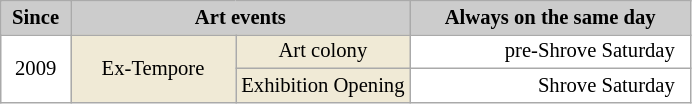<table class="wikitable plainrowheaders" cellpadding="3" cellspacing="0" border="1" style="background:#fff; font-size:86%; line-height:16px; border:grey solid 1px; border-collapse:collapse;">
<tr>
<th scope="col" style="background:#ccc; width:40px;">Since</th>
<th scope="col" style="background:#ccc; width:220px;" colspan=2>Art events</th>
<th scope="col" style="background:#ccc; width:180px;">Always on the same day</th>
</tr>
<tr>
<td align=center rowspan=2>2009</td>
<td align=center bgcolor=#F0EAD6 rowspan=2>Ex-Tempore</td>
<td align=center bgcolor=#F0EAD6 bgcolor=#F0EAD6 width=110>Art colony</td>
<td align=right>pre-Shrove Saturday  </td>
</tr>
<tr>
<td align=center bgcolor=#F0EAD6 width=110>Exhibition Opening</td>
<td align=right>Shrove Saturday  </td>
</tr>
</table>
